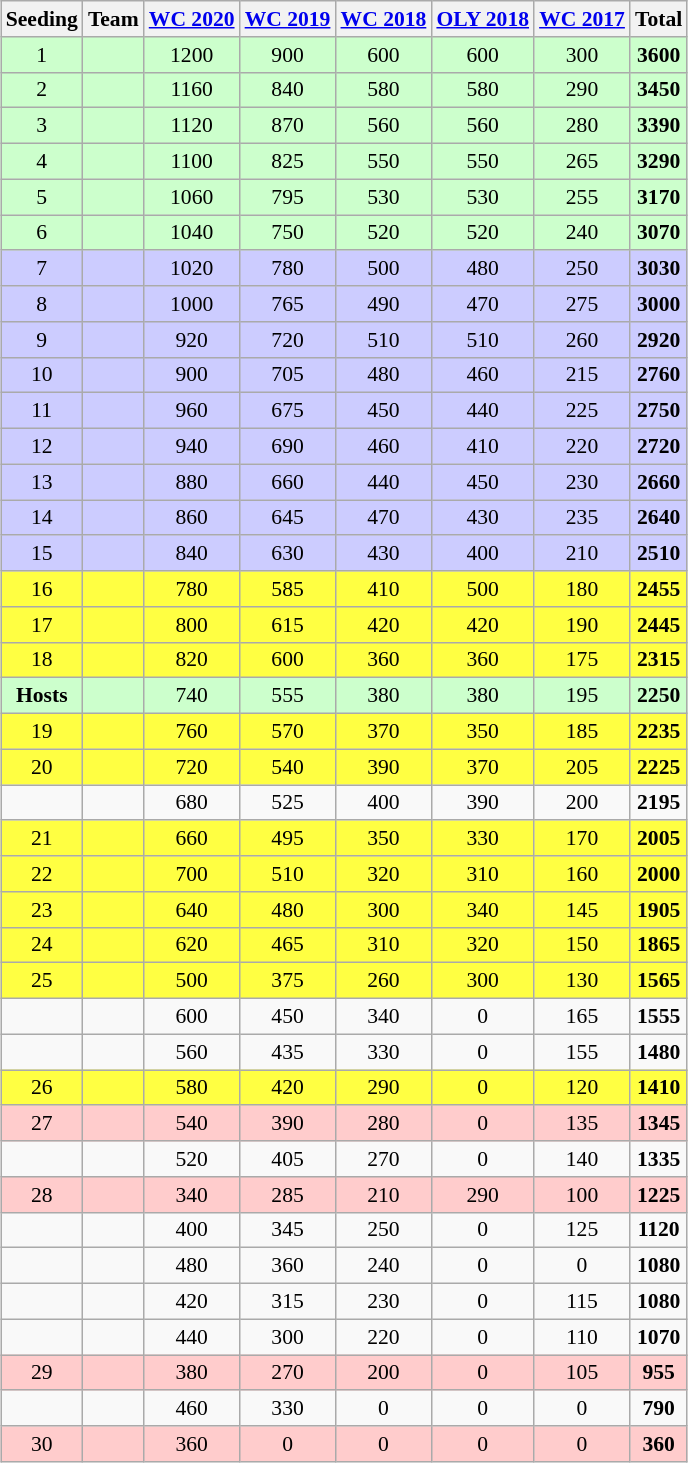<table class="wikitable sortable" style="font-size:90%; text-align:center;margin: 1em auto 1em auto ">
<tr>
<th>Seeding</th>
<th>Team</th>
<th><a href='#'>WC 2020</a></th>
<th><a href='#'>WC 2019</a></th>
<th><a href='#'>WC 2018</a></th>
<th><a href='#'>OLY 2018</a></th>
<th><a href='#'>WC 2017</a></th>
<th>Total</th>
</tr>
<tr style="background:#ccffcc;">
<td>1</td>
<td align=left></td>
<td>1200</td>
<td>900</td>
<td>600</td>
<td>600</td>
<td>300</td>
<td><strong>3600</strong></td>
</tr>
<tr style="background:#ccffcc;">
<td>2</td>
<td align=left></td>
<td>1160</td>
<td>840</td>
<td>580</td>
<td>580</td>
<td>290</td>
<td><strong>3450</strong></td>
</tr>
<tr style="background:#ccffcc;">
<td>3</td>
<td align=left></td>
<td>1120</td>
<td>870</td>
<td>560</td>
<td>560</td>
<td>280</td>
<td><strong>3390</strong></td>
</tr>
<tr style="background:#ccffcc;">
<td>4</td>
<td align=left></td>
<td>1100</td>
<td>825</td>
<td>550</td>
<td>550</td>
<td>265</td>
<td><strong>3290</strong></td>
</tr>
<tr style="background:#ccffcc;">
<td>5</td>
<td align=left></td>
<td>1060</td>
<td>795</td>
<td>530</td>
<td>530</td>
<td>255</td>
<td><strong>3170</strong></td>
</tr>
<tr style="background:#ccffcc;">
<td>6</td>
<td align=left></td>
<td>1040</td>
<td>750</td>
<td>520</td>
<td>520</td>
<td>240</td>
<td><strong>3070</strong></td>
</tr>
<tr style="background: #ccccff;">
<td>7</td>
<td align=left></td>
<td>1020</td>
<td>780</td>
<td>500</td>
<td>480</td>
<td>250</td>
<td><strong>3030</strong></td>
</tr>
<tr style="background: #ccccff;">
<td>8</td>
<td align=left></td>
<td>1000</td>
<td>765</td>
<td>490</td>
<td>470</td>
<td>275</td>
<td><strong>3000</strong></td>
</tr>
<tr style="background: #ccccff;">
<td>9</td>
<td align=left></td>
<td>920</td>
<td>720</td>
<td>510</td>
<td>510</td>
<td>260</td>
<td><strong>2920</strong></td>
</tr>
<tr style="background: #ccccff;">
<td>10</td>
<td align=left></td>
<td>900</td>
<td>705</td>
<td>480</td>
<td>460</td>
<td>215</td>
<td><strong>2760</strong></td>
</tr>
<tr style="background: #ccccff;">
<td>11</td>
<td align=left></td>
<td>960</td>
<td>675</td>
<td>450</td>
<td>440</td>
<td>225</td>
<td><strong>2750</strong></td>
</tr>
<tr style="background: #ccccff;">
<td>12</td>
<td align=left></td>
<td>940</td>
<td>690</td>
<td>460</td>
<td>410</td>
<td>220</td>
<td><strong>2720</strong></td>
</tr>
<tr style="background: #ccccff;">
<td>13</td>
<td align=left></td>
<td>880</td>
<td>660</td>
<td>440</td>
<td>450</td>
<td>230</td>
<td><strong>2660</strong></td>
</tr>
<tr style="background: #ccccff;">
<td>14</td>
<td align=left></td>
<td>860</td>
<td>645</td>
<td>470</td>
<td>430</td>
<td>235</td>
<td><strong>2640</strong></td>
</tr>
<tr style="background: #ccccff;">
<td>15</td>
<td align=left></td>
<td>840</td>
<td>630</td>
<td>430</td>
<td>400</td>
<td>210</td>
<td><strong>2510</strong></td>
</tr>
<tr style="background: #ffff42;">
<td>16</td>
<td align=left></td>
<td>780</td>
<td>585</td>
<td>410</td>
<td>500</td>
<td>180</td>
<td><strong>2455</strong></td>
</tr>
<tr style="background: #ffff42;">
<td>17</td>
<td align=left></td>
<td>800</td>
<td>615</td>
<td>420</td>
<td>420</td>
<td>190</td>
<td><strong>2445</strong></td>
</tr>
<tr style="background: #ffff42;">
<td>18</td>
<td align=left></td>
<td>820</td>
<td>600</td>
<td>360</td>
<td>360</td>
<td>175</td>
<td><strong>2315</strong></td>
</tr>
<tr style="background:#ccffcc;">
<td><strong>Hosts</strong></td>
<td align=left></td>
<td>740</td>
<td>555</td>
<td>380</td>
<td>380</td>
<td>195</td>
<td><strong>2250</strong></td>
</tr>
<tr style="background: #ffff42;">
<td>19</td>
<td align=left></td>
<td>760</td>
<td>570</td>
<td>370</td>
<td>350</td>
<td>185</td>
<td><strong>2235</strong></td>
</tr>
<tr style="background: #ffff42;">
<td>20</td>
<td align=left></td>
<td>720</td>
<td>540</td>
<td>390</td>
<td>370</td>
<td>205</td>
<td><strong>2225</strong></td>
</tr>
<tr>
<td></td>
<td align=left></td>
<td>680</td>
<td>525</td>
<td>400</td>
<td>390</td>
<td>200</td>
<td><strong>2195</strong></td>
</tr>
<tr style="background: #ffff42;">
<td>21</td>
<td align=left></td>
<td>660</td>
<td>495</td>
<td>350</td>
<td>330</td>
<td>170</td>
<td><strong>2005</strong></td>
</tr>
<tr style="background: #ffff42;">
<td>22</td>
<td align=left></td>
<td>700</td>
<td>510</td>
<td>320</td>
<td>310</td>
<td>160</td>
<td><strong>2000</strong></td>
</tr>
<tr style="background: #ffff42;">
<td>23</td>
<td align=left></td>
<td>640</td>
<td>480</td>
<td>300</td>
<td>340</td>
<td>145</td>
<td><strong>1905</strong></td>
</tr>
<tr style="background: #ffff42;">
<td>24</td>
<td align=left></td>
<td>620</td>
<td>465</td>
<td>310</td>
<td>320</td>
<td>150</td>
<td><strong>1865</strong></td>
</tr>
<tr style="background: #ffff42;">
<td>25</td>
<td align=left></td>
<td>500</td>
<td>375</td>
<td>260</td>
<td>300</td>
<td>130</td>
<td><strong>1565</strong></td>
</tr>
<tr>
<td></td>
<td align=left></td>
<td>600</td>
<td>450</td>
<td>340</td>
<td>0</td>
<td>165</td>
<td><strong>1555</strong></td>
</tr>
<tr>
<td></td>
<td align=left></td>
<td>560</td>
<td>435</td>
<td>330</td>
<td>0</td>
<td>155</td>
<td><strong>1480</strong></td>
</tr>
<tr style="background: #ffff42;">
<td>26</td>
<td align=left></td>
<td>580</td>
<td>420</td>
<td>290</td>
<td>0</td>
<td>120</td>
<td><strong>1410</strong></td>
</tr>
<tr style="background: #ffcccc;">
<td>27</td>
<td align=left></td>
<td>540</td>
<td>390</td>
<td>280</td>
<td>0</td>
<td>135</td>
<td><strong>1345</strong></td>
</tr>
<tr>
<td></td>
<td align=left></td>
<td>520</td>
<td>405</td>
<td>270</td>
<td>0</td>
<td>140</td>
<td><strong>1335</strong></td>
</tr>
<tr style="background: #ffcccc;">
<td>28</td>
<td align=left></td>
<td>340</td>
<td>285</td>
<td>210</td>
<td>290</td>
<td>100</td>
<td><strong>1225</strong></td>
</tr>
<tr>
<td></td>
<td align=left></td>
<td>400</td>
<td>345</td>
<td>250</td>
<td>0</td>
<td>125</td>
<td><strong>1120</strong></td>
</tr>
<tr>
<td></td>
<td align=left></td>
<td>480</td>
<td>360</td>
<td>240</td>
<td>0</td>
<td>0</td>
<td><strong>1080</strong></td>
</tr>
<tr>
<td></td>
<td align=left></td>
<td>420</td>
<td>315</td>
<td>230</td>
<td>0</td>
<td>115</td>
<td><strong>1080</strong></td>
</tr>
<tr>
<td></td>
<td align=left></td>
<td>440</td>
<td>300</td>
<td>220</td>
<td>0</td>
<td>110</td>
<td><strong>1070</strong></td>
</tr>
<tr style="background: #ffcccc;">
<td>29</td>
<td align=left></td>
<td>380</td>
<td>270</td>
<td>200</td>
<td>0</td>
<td>105</td>
<td><strong>955</strong></td>
</tr>
<tr>
<td></td>
<td align=left></td>
<td>460</td>
<td>330</td>
<td>0</td>
<td>0</td>
<td>0</td>
<td><strong>790</strong></td>
</tr>
<tr style="background: #ffcccc;">
<td>30</td>
<td align=left></td>
<td>360</td>
<td>0</td>
<td>0</td>
<td>0</td>
<td>0</td>
<td><strong>360</strong></td>
</tr>
</table>
